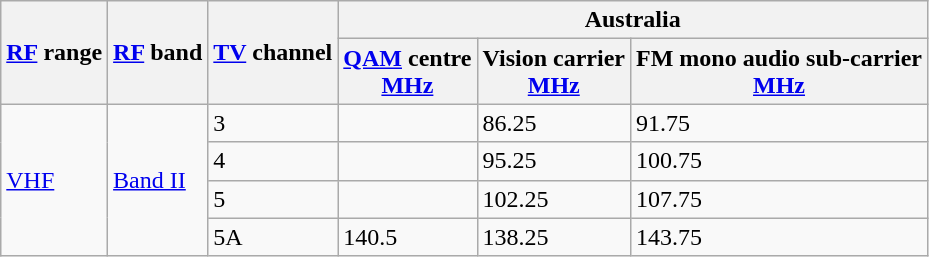<table class="wikitable">
<tr>
<th rowspan="2"><a href='#'>RF</a> range</th>
<th rowspan="2"><a href='#'>RF</a> band</th>
<th rowspan="2"><a href='#'>TV</a> channel</th>
<th colspan="3">Australia</th>
</tr>
<tr>
<th><a href='#'>QAM</a> centre<br><a href='#'>MHz</a></th>
<th>Vision carrier<br><a href='#'>MHz</a></th>
<th>FM mono audio sub-carrier<br><a href='#'>MHz</a></th>
</tr>
<tr>
<td rowspan="4"><a href='#'>VHF</a></td>
<td rowspan="4"><a href='#'>Band II</a></td>
<td>3</td>
<td></td>
<td>86.25</td>
<td>91.75</td>
</tr>
<tr>
<td>4</td>
<td></td>
<td>95.25</td>
<td>100.75</td>
</tr>
<tr>
<td>5</td>
<td></td>
<td>102.25</td>
<td>107.75</td>
</tr>
<tr>
<td>5A</td>
<td>140.5</td>
<td>138.25</td>
<td>143.75</td>
</tr>
</table>
